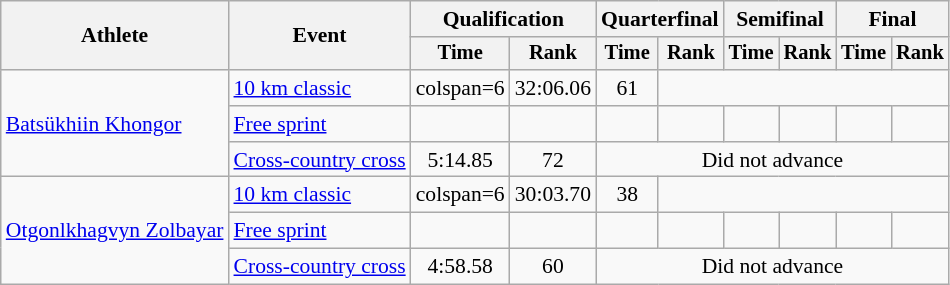<table class="wikitable" style="font-size:90%">
<tr>
<th rowspan="2">Athlete</th>
<th rowspan="2">Event</th>
<th colspan="2">Qualification</th>
<th colspan="2">Quarterfinal</th>
<th colspan="2">Semifinal</th>
<th colspan="2">Final</th>
</tr>
<tr style="font-size:95%">
<th>Time</th>
<th>Rank</th>
<th>Time</th>
<th>Rank</th>
<th>Time</th>
<th>Rank</th>
<th>Time</th>
<th>Rank</th>
</tr>
<tr align=center>
<td align=left rowspan=3><a href='#'>Batsükhiin Khongor</a></td>
<td align=left><a href='#'>10 km classic</a></td>
<td>colspan=6 </td>
<td>32:06.06</td>
<td>61</td>
</tr>
<tr align=center>
<td align=left><a href='#'>Free sprint</a></td>
<td></td>
<td></td>
<td></td>
<td></td>
<td></td>
<td></td>
<td></td>
<td></td>
</tr>
<tr align=center>
<td align=left><a href='#'>Cross-country cross</a></td>
<td>5:14.85</td>
<td>72</td>
<td colspan="6">Did not advance</td>
</tr>
<tr align=center>
<td align=left rowspan=3><a href='#'>Otgonlkhagvyn Zolbayar</a></td>
<td align=left><a href='#'>10 km classic</a></td>
<td>colspan=6 </td>
<td>30:03.70</td>
<td>38</td>
</tr>
<tr align=center>
<td align=left><a href='#'>Free sprint</a></td>
<td></td>
<td></td>
<td></td>
<td></td>
<td></td>
<td></td>
<td></td>
<td></td>
</tr>
<tr align=center>
<td align=left><a href='#'>Cross-country cross</a></td>
<td>4:58.58</td>
<td>60</td>
<td colspan="6">Did not advance</td>
</tr>
</table>
